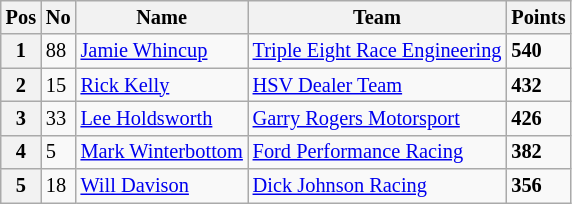<table class="wikitable" style="font-size: 85%;">
<tr>
<th>Pos</th>
<th>No</th>
<th>Name</th>
<th>Team</th>
<th>Points</th>
</tr>
<tr>
<th>1</th>
<td>88</td>
<td> <a href='#'>Jamie Whincup</a></td>
<td><a href='#'>Triple Eight Race Engineering</a></td>
<td><strong>540</strong></td>
</tr>
<tr>
<th>2</th>
<td>15</td>
<td> <a href='#'>Rick Kelly</a></td>
<td><a href='#'>HSV Dealer Team</a></td>
<td><strong>432</strong></td>
</tr>
<tr>
<th>3</th>
<td>33</td>
<td> <a href='#'>Lee Holdsworth</a></td>
<td><a href='#'>Garry Rogers Motorsport</a></td>
<td><strong>426</strong></td>
</tr>
<tr>
<th>4</th>
<td>5</td>
<td> <a href='#'>Mark Winterbottom</a></td>
<td><a href='#'>Ford Performance Racing</a></td>
<td><strong>382</strong></td>
</tr>
<tr>
<th>5</th>
<td>18</td>
<td> <a href='#'>Will Davison</a></td>
<td><a href='#'>Dick Johnson Racing</a></td>
<td><strong>356</strong></td>
</tr>
</table>
